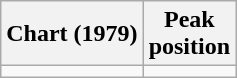<table class="wikitable sortable">
<tr>
<th>Chart (1979)</th>
<th>Peak<br>position</th>
</tr>
<tr>
<td></td>
</tr>
</table>
